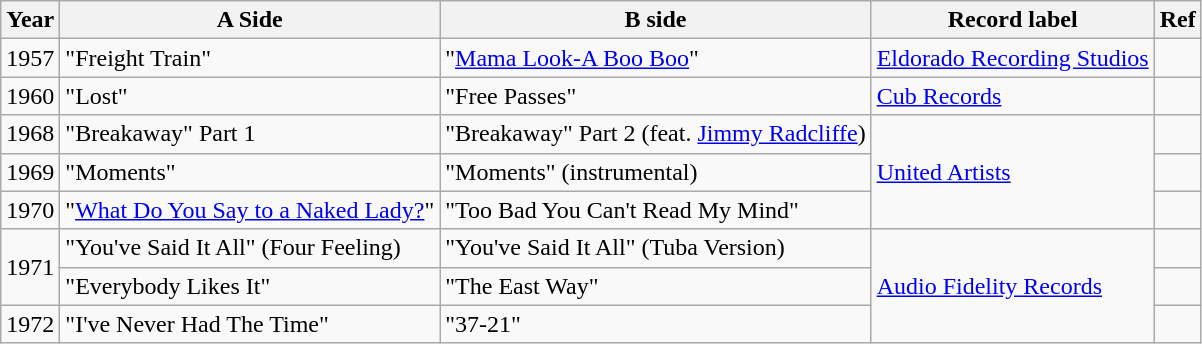<table class="wikitable sortable">
<tr>
<th>Year</th>
<th>A Side</th>
<th>B side</th>
<th>Record label</th>
<th class="unsortable">Ref</th>
</tr>
<tr>
<td>1957</td>
<td>"Freight Train"</td>
<td>"<a href='#'>Mama Look-A Boo Boo</a>"</td>
<td><a href='#'>Eldorado Recording Studios</a></td>
<td></td>
</tr>
<tr>
<td>1960</td>
<td>"Lost"</td>
<td>"Free Passes"</td>
<td><a href='#'>Cub Records</a></td>
<td></td>
</tr>
<tr>
<td>1968</td>
<td>"Breakaway" Part 1</td>
<td>"Breakaway" Part 2 (feat. <a href='#'>Jimmy Radcliffe</a>)</td>
<td rowspan="3"><a href='#'>United Artists</a></td>
<td></td>
</tr>
<tr>
<td>1969</td>
<td>"Moments"</td>
<td>"Moments" (instrumental)</td>
<td></td>
</tr>
<tr>
<td>1970</td>
<td>"<a href='#'>What Do You Say to a Naked Lady?</a>"</td>
<td>"Too Bad You Can't Read My Mind"</td>
<td></td>
</tr>
<tr>
<td rowspan="2">1971</td>
<td>"You've Said It All" (Four Feeling)</td>
<td>"You've Said It All" (Tuba Version)</td>
<td rowspan="3"><a href='#'>Audio Fidelity Records</a></td>
<td></td>
</tr>
<tr>
<td>"Everybody Likes It"</td>
<td>"The East Way"</td>
<td></td>
</tr>
<tr>
<td>1972</td>
<td>"I've Never Had The Time"</td>
<td>"37-21"</td>
<td></td>
</tr>
</table>
